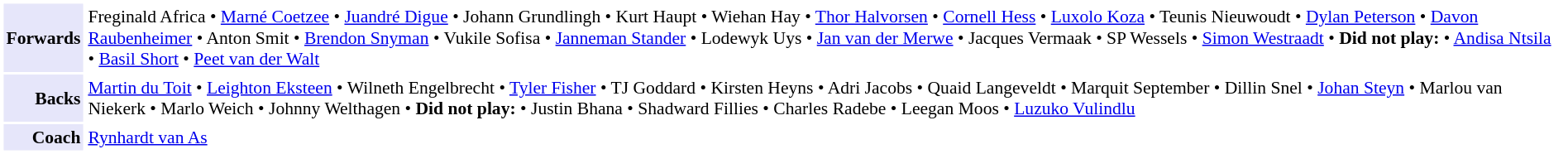<table cellpadding="2" style="border: 1px solid white; font-size:90%;">
<tr>
<td style="text-align:right;" bgcolor="lavender"><strong>Forwards</strong></td>
<td style="text-align:left;">Freginald Africa • <a href='#'>Marné Coetzee</a> • <a href='#'>Juandré Digue</a> • Johann Grundlingh • Kurt Haupt • Wiehan Hay • <a href='#'>Thor Halvorsen</a> • <a href='#'>Cornell Hess</a> • <a href='#'>Luxolo Koza</a> • Teunis Nieuwoudt • <a href='#'>Dylan Peterson</a> • <a href='#'>Davon Raubenheimer</a> • Anton Smit • <a href='#'>Brendon Snyman</a> • Vukile Sofisa • <a href='#'>Janneman Stander</a> • Lodewyk Uys • <a href='#'>Jan van der Merwe</a> • Jacques Vermaak • SP Wessels • <a href='#'>Simon Westraadt</a> • <strong>Did not play:</strong> • <a href='#'>Andisa Ntsila</a> • <a href='#'>Basil Short</a> • <a href='#'>Peet van der Walt</a></td>
</tr>
<tr>
<td style="text-align:right;" bgcolor="lavender"><strong>Backs</strong></td>
<td style="text-align:left;"><a href='#'>Martin du Toit</a> • <a href='#'>Leighton Eksteen</a> • Wilneth Engelbrecht • <a href='#'>Tyler Fisher</a> • TJ Goddard • Kirsten Heyns • Adri Jacobs • Quaid Langeveldt • Marquit September • Dillin Snel • <a href='#'>Johan Steyn</a> • Marlou van Niekerk • Marlo Weich • Johnny Welthagen • <strong>Did not play:</strong> • Justin Bhana • Shadward Fillies • Charles Radebe • Leegan Moos • <a href='#'>Luzuko Vulindlu</a></td>
</tr>
<tr>
<td style="text-align:right;" bgcolor="lavender"><strong>Coach</strong></td>
<td style="text-align:left;"><a href='#'>Rynhardt van As</a></td>
</tr>
</table>
